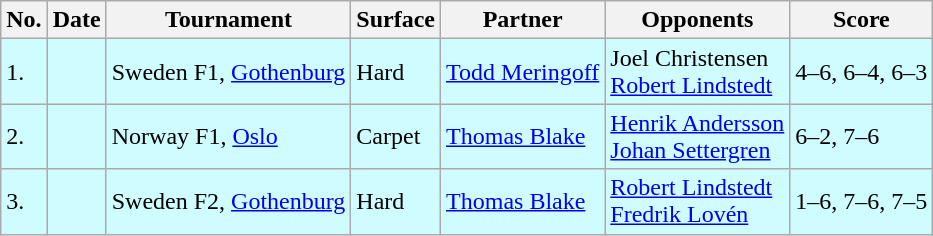<table class="sortable wikitable">
<tr>
<th>No.</th>
<th>Date</th>
<th>Tournament</th>
<th>Surface</th>
<th>Partner</th>
<th>Opponents</th>
<th class="unsortable">Score</th>
</tr>
<tr style="background:#cffcff;">
<td>1.</td>
<td></td>
<td>Sweden F1, <a href='#'>Gothenburg</a></td>
<td>Hard</td>
<td> <a href='#'>Todd Meringoff</a></td>
<td> Joel Christensen <br>  <a href='#'>Robert Lindstedt</a></td>
<td>4–6, 6–4, 6–3</td>
</tr>
<tr style="background:#cffcff;">
<td>2.</td>
<td></td>
<td>Norway F1, <a href='#'>Oslo</a></td>
<td>Carpet</td>
<td> <a href='#'>Thomas Blake</a></td>
<td> <a href='#'>Henrik Andersson</a> <br>  <a href='#'>Johan Settergren</a></td>
<td>6–2, 7–6</td>
</tr>
<tr style="background:#cffcff;">
<td>3.</td>
<td></td>
<td>Sweden F2, <a href='#'>Gothenburg</a></td>
<td>Hard</td>
<td> <a href='#'>Thomas Blake</a></td>
<td> <a href='#'>Robert Lindstedt</a> <br>  <a href='#'>Fredrik Lovén</a></td>
<td>1–6, 7–6, 7–5</td>
</tr>
</table>
